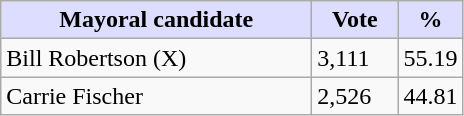<table class="wikitable">
<tr>
<th style="background:#ddf; width:200px;">Mayoral candidate</th>
<th style="background:#ddf; width:50px;">Vote</th>
<th style="background:#ddf; width:30px;">%</th>
</tr>
<tr>
<td>Bill Robertson (X)</td>
<td>3,111</td>
<td>55.19</td>
</tr>
<tr>
<td>Carrie Fischer</td>
<td>2,526</td>
<td>44.81</td>
</tr>
</table>
